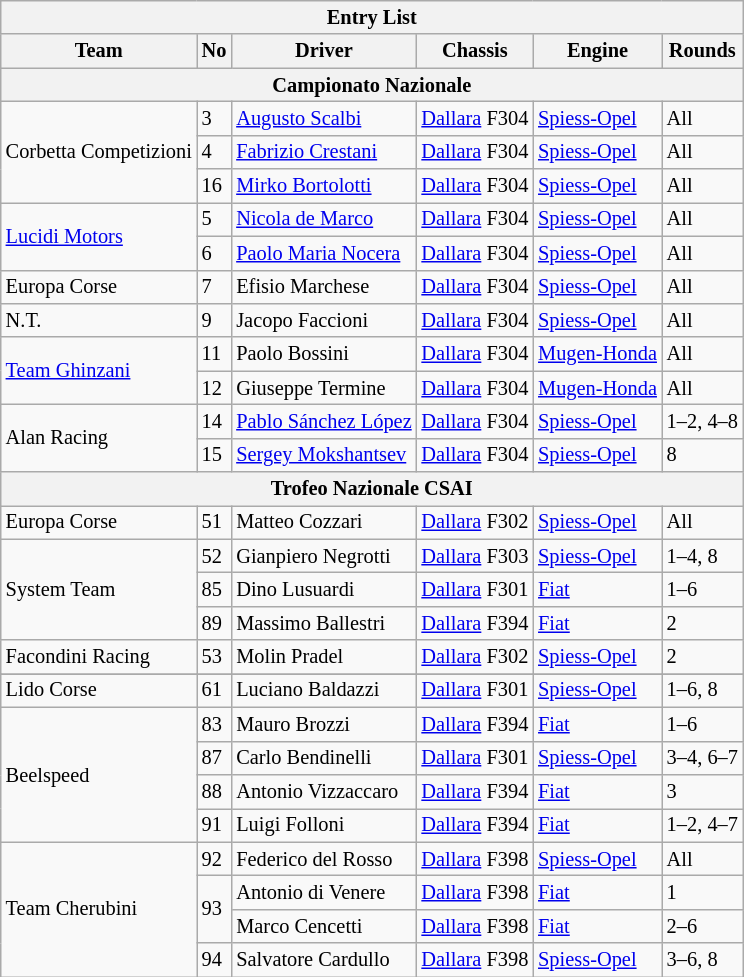<table class="wikitable" style="font-size: 85%;">
<tr>
<th colspan=7>Entry List</th>
</tr>
<tr>
<th>Team</th>
<th>No</th>
<th>Driver</th>
<th>Chassis</th>
<th>Engine</th>
<th>Rounds</th>
</tr>
<tr>
<th colspan=6>Campionato Nazionale</th>
</tr>
<tr>
<td rowspan=3>Corbetta Competizioni</td>
<td>3</td>
<td> <a href='#'>Augusto Scalbi</a></td>
<td><a href='#'>Dallara</a> F304</td>
<td><a href='#'>Spiess-Opel</a></td>
<td>All</td>
</tr>
<tr>
<td>4</td>
<td> <a href='#'>Fabrizio Crestani</a></td>
<td><a href='#'>Dallara</a> F304</td>
<td><a href='#'>Spiess-Opel</a></td>
<td>All</td>
</tr>
<tr>
<td>16</td>
<td> <a href='#'>Mirko Bortolotti</a></td>
<td><a href='#'>Dallara</a> F304</td>
<td><a href='#'>Spiess-Opel</a></td>
<td>All</td>
</tr>
<tr>
<td rowspan=2><a href='#'>Lucidi Motors</a></td>
<td>5</td>
<td> <a href='#'>Nicola de Marco</a></td>
<td><a href='#'>Dallara</a> F304</td>
<td><a href='#'>Spiess-Opel</a></td>
<td>All</td>
</tr>
<tr>
<td>6</td>
<td> <a href='#'>Paolo Maria Nocera</a></td>
<td><a href='#'>Dallara</a> F304</td>
<td><a href='#'>Spiess-Opel</a></td>
<td>All</td>
</tr>
<tr>
<td>Europa Corse</td>
<td>7</td>
<td> Efisio Marchese</td>
<td><a href='#'>Dallara</a> F304</td>
<td><a href='#'>Spiess-Opel</a></td>
<td>All</td>
</tr>
<tr>
<td>N.T.</td>
<td>9</td>
<td> Jacopo Faccioni</td>
<td><a href='#'>Dallara</a> F304</td>
<td><a href='#'>Spiess-Opel</a></td>
<td>All</td>
</tr>
<tr>
<td rowspan=2><a href='#'>Team Ghinzani</a></td>
<td>11</td>
<td> Paolo Bossini</td>
<td><a href='#'>Dallara</a> F304</td>
<td><a href='#'>Mugen-Honda</a></td>
<td>All</td>
</tr>
<tr>
<td>12</td>
<td> Giuseppe Termine</td>
<td><a href='#'>Dallara</a> F304</td>
<td><a href='#'>Mugen-Honda</a></td>
<td>All</td>
</tr>
<tr>
<td rowspan=2>Alan Racing</td>
<td>14</td>
<td> <a href='#'>Pablo Sánchez López</a></td>
<td><a href='#'>Dallara</a> F304</td>
<td><a href='#'>Spiess-Opel</a></td>
<td>1–2, 4–8</td>
</tr>
<tr>
<td>15</td>
<td> <a href='#'>Sergey Mokshantsev</a></td>
<td><a href='#'>Dallara</a> F304</td>
<td><a href='#'>Spiess-Opel</a></td>
<td>8</td>
</tr>
<tr>
<th colspan=6>Trofeo Nazionale CSAI</th>
</tr>
<tr>
<td>Europa Corse</td>
<td>51</td>
<td> Matteo Cozzari</td>
<td><a href='#'>Dallara</a> F302</td>
<td><a href='#'>Spiess-Opel</a></td>
<td>All</td>
</tr>
<tr>
<td rowspan=3>System Team</td>
<td>52</td>
<td> Gianpiero Negrotti</td>
<td><a href='#'>Dallara</a> F303</td>
<td><a href='#'>Spiess-Opel</a></td>
<td>1–4, 8</td>
</tr>
<tr>
<td>85</td>
<td> Dino Lusuardi</td>
<td><a href='#'>Dallara</a> F301</td>
<td><a href='#'>Fiat</a></td>
<td>1–6</td>
</tr>
<tr>
<td>89</td>
<td> Massimo Ballestri</td>
<td><a href='#'>Dallara</a> F394</td>
<td><a href='#'>Fiat</a></td>
<td>2</td>
</tr>
<tr>
<td>Facondini Racing</td>
<td>53</td>
<td> Molin Pradel</td>
<td><a href='#'>Dallara</a> F302</td>
<td><a href='#'>Spiess-Opel</a></td>
<td>2</td>
</tr>
<tr>
</tr>
<tr>
<td>Lido Corse</td>
<td>61</td>
<td> Luciano Baldazzi</td>
<td><a href='#'>Dallara</a> F301</td>
<td><a href='#'>Spiess-Opel</a></td>
<td>1–6, 8</td>
</tr>
<tr>
<td rowspan=4>Beelspeed</td>
<td>83</td>
<td> Mauro Brozzi</td>
<td><a href='#'>Dallara</a> F394</td>
<td><a href='#'>Fiat</a></td>
<td>1–6</td>
</tr>
<tr>
<td>87</td>
<td> Carlo Bendinelli</td>
<td><a href='#'>Dallara</a> F301</td>
<td><a href='#'>Spiess-Opel</a></td>
<td>3–4, 6–7</td>
</tr>
<tr>
<td>88</td>
<td> Antonio Vizzaccaro</td>
<td><a href='#'>Dallara</a> F394</td>
<td><a href='#'>Fiat</a></td>
<td>3</td>
</tr>
<tr>
<td>91</td>
<td> Luigi Folloni</td>
<td><a href='#'>Dallara</a> F394</td>
<td><a href='#'>Fiat</a></td>
<td>1–2, 4–7</td>
</tr>
<tr>
<td rowspan=4>Team Cherubini</td>
<td>92</td>
<td> Federico del Rosso</td>
<td><a href='#'>Dallara</a> F398</td>
<td><a href='#'>Spiess-Opel</a></td>
<td>All</td>
</tr>
<tr>
<td rowspan=2>93</td>
<td> Antonio di Venere</td>
<td><a href='#'>Dallara</a> F398</td>
<td><a href='#'>Fiat</a></td>
<td>1</td>
</tr>
<tr>
<td> Marco Cencetti</td>
<td><a href='#'>Dallara</a> F398</td>
<td><a href='#'>Fiat</a></td>
<td>2–6</td>
</tr>
<tr>
<td>94</td>
<td> Salvatore Cardullo</td>
<td><a href='#'>Dallara</a> F398</td>
<td><a href='#'>Spiess-Opel</a></td>
<td>3–6, 8</td>
</tr>
</table>
